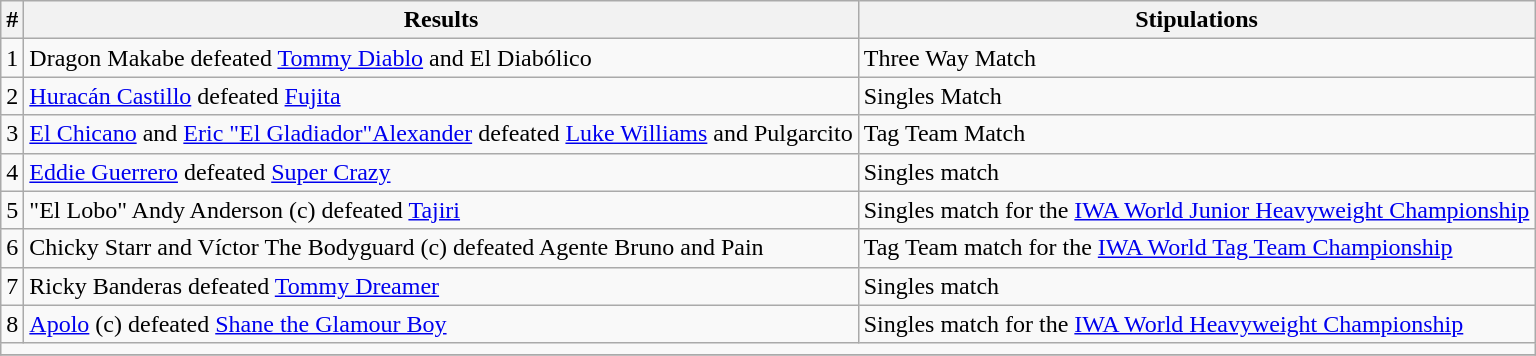<table class="wikitable">
<tr>
<th>#</th>
<th>Results</th>
<th>Stipulations</th>
</tr>
<tr>
<td>1</td>
<td>Dragon Makabe defeated <a href='#'>Tommy Diablo</a> and El Diabólico</td>
<td>Three Way Match</td>
</tr>
<tr>
<td>2</td>
<td><a href='#'>Huracán Castillo</a> defeated <a href='#'>Fujita</a></td>
<td>Singles Match</td>
</tr>
<tr>
<td>3</td>
<td><a href='#'>El Chicano</a> and <a href='#'>Eric "El Gladiador"Alexander</a> defeated <a href='#'>Luke Williams</a> and Pulgarcito</td>
<td>Tag Team Match</td>
</tr>
<tr>
<td>4</td>
<td><a href='#'>Eddie Guerrero</a> defeated <a href='#'>Super Crazy</a></td>
<td>Singles match</td>
</tr>
<tr>
<td>5</td>
<td>"El Lobo" Andy Anderson (c) defeated <a href='#'>Tajiri</a></td>
<td>Singles match for the <a href='#'>IWA World Junior Heavyweight Championship</a></td>
</tr>
<tr>
<td>6</td>
<td>Chicky Starr and Víctor The Bodyguard (c) defeated Agente Bruno and Pain</td>
<td>Tag Team match for the <a href='#'>IWA World Tag Team Championship</a></td>
</tr>
<tr>
<td>7</td>
<td>Ricky Banderas defeated <a href='#'>Tommy Dreamer</a></td>
<td>Singles match</td>
</tr>
<tr>
<td>8</td>
<td><a href='#'>Apolo</a> (c) defeated <a href='#'>Shane the Glamour Boy</a></td>
<td>Singles match for the <a href='#'>IWA World Heavyweight Championship</a></td>
</tr>
<tr>
<td colspan="10"></td>
</tr>
<tr>
</tr>
</table>
